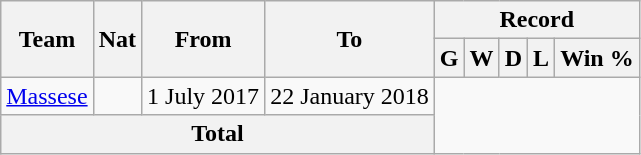<table class="wikitable" style="text-align: center">
<tr>
<th rowspan="2">Team</th>
<th rowspan="2">Nat</th>
<th rowspan="2">From</th>
<th rowspan="2">To</th>
<th colspan="5">Record</th>
</tr>
<tr>
<th>G</th>
<th>W</th>
<th>D</th>
<th>L</th>
<th>Win %</th>
</tr>
<tr>
<td align=left><a href='#'>Massese</a></td>
<td></td>
<td align=left>1 July 2017</td>
<td align=left>22 January 2018<br></td>
</tr>
<tr>
<th colspan="4">Total<br></th>
</tr>
</table>
